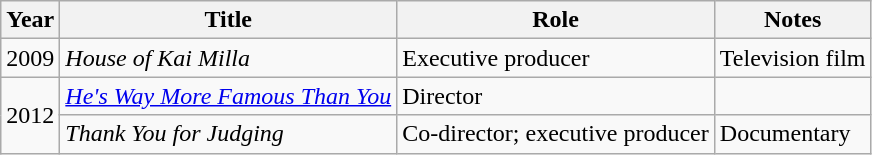<table class="wikitable sortable">
<tr>
<th>Year</th>
<th>Title</th>
<th>Role</th>
<th>Notes</th>
</tr>
<tr>
<td>2009</td>
<td><em>House of Kai Milla</em></td>
<td>Executive producer</td>
<td>Television film</td>
</tr>
<tr>
<td rowspan="2">2012</td>
<td><em><a href='#'>He's Way More Famous Than You</a></em></td>
<td>Director</td>
<td></td>
</tr>
<tr>
<td><em>Thank You for Judging</em></td>
<td>Co-director; executive producer</td>
<td>Documentary</td>
</tr>
</table>
